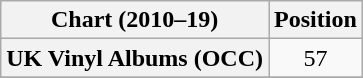<table class="wikitable sortable plainrowheaders" style="text-align:center;"|>
<tr>
<th>Chart (2010–19)</th>
<th>Position</th>
</tr>
<tr>
<th scope="row">UK Vinyl Albums (OCC)</th>
<td style="text-align:center;">57</td>
</tr>
<tr>
</tr>
</table>
